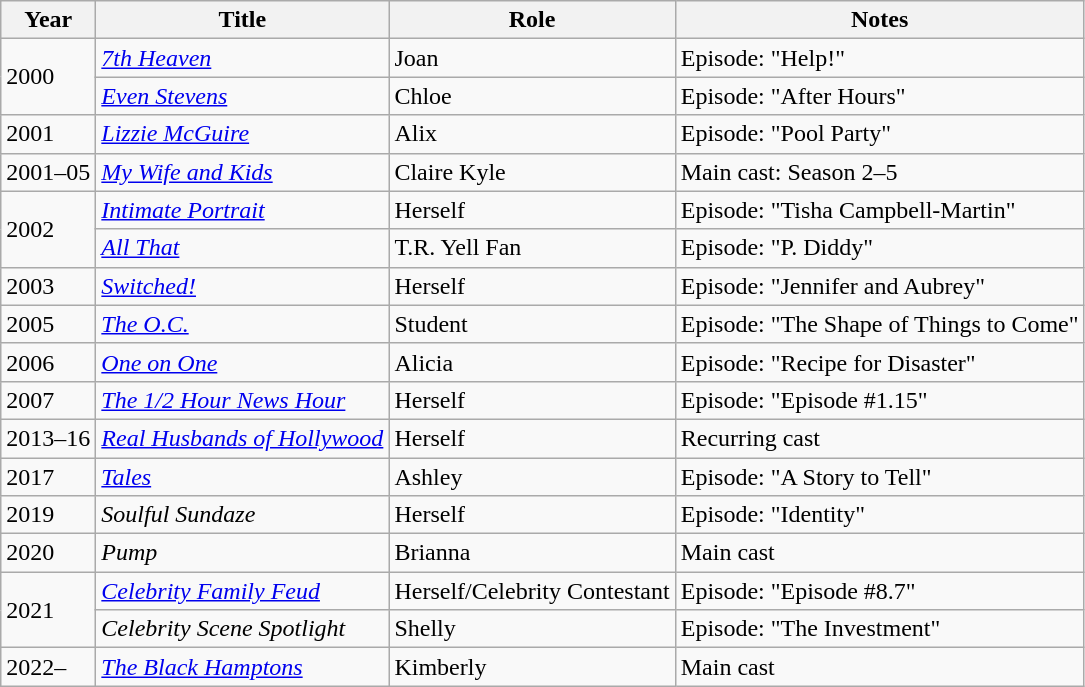<table class="wikitable sortable">
<tr>
<th>Year</th>
<th>Title</th>
<th>Role</th>
<th>Notes</th>
</tr>
<tr>
<td rowspan=2>2000</td>
<td><em><a href='#'>7th Heaven</a></em></td>
<td>Joan</td>
<td>Episode: "Help!"</td>
</tr>
<tr>
<td><em><a href='#'>Even Stevens</a></em></td>
<td>Chloe</td>
<td>Episode: "After Hours"</td>
</tr>
<tr>
<td>2001</td>
<td><em><a href='#'>Lizzie McGuire</a></em></td>
<td>Alix</td>
<td>Episode: "Pool Party"</td>
</tr>
<tr>
<td>2001–05</td>
<td><em><a href='#'>My Wife and Kids</a></em></td>
<td>Claire Kyle</td>
<td>Main cast: Season 2–5</td>
</tr>
<tr>
<td rowspan=2>2002</td>
<td><em><a href='#'>Intimate Portrait</a></em></td>
<td>Herself</td>
<td>Episode: "Tisha Campbell-Martin"</td>
</tr>
<tr>
<td><em><a href='#'>All That</a></em></td>
<td>T.R. Yell Fan</td>
<td>Episode: "P. Diddy"</td>
</tr>
<tr>
<td>2003</td>
<td><em><a href='#'>Switched!</a></em></td>
<td>Herself</td>
<td>Episode: "Jennifer and Aubrey"</td>
</tr>
<tr>
<td>2005</td>
<td><em><a href='#'>The O.C.</a></em></td>
<td>Student</td>
<td>Episode: "The Shape of Things to Come"</td>
</tr>
<tr>
<td>2006</td>
<td><em><a href='#'>One on One</a></em></td>
<td>Alicia</td>
<td>Episode: "Recipe for Disaster"</td>
</tr>
<tr>
<td>2007</td>
<td><em><a href='#'>The 1/2 Hour News Hour</a></em></td>
<td>Herself</td>
<td>Episode: "Episode #1.15"</td>
</tr>
<tr>
<td>2013–16</td>
<td><em><a href='#'>Real Husbands of Hollywood</a></em></td>
<td>Herself</td>
<td>Recurring cast</td>
</tr>
<tr>
<td>2017</td>
<td><em><a href='#'>Tales</a></em></td>
<td>Ashley</td>
<td>Episode: "A Story to Tell"</td>
</tr>
<tr>
<td>2019</td>
<td><em>Soulful Sundaze</em></td>
<td>Herself</td>
<td>Episode: "Identity"</td>
</tr>
<tr>
<td>2020</td>
<td><em>Pump</em></td>
<td>Brianna</td>
<td>Main cast</td>
</tr>
<tr>
<td rowspan=2>2021</td>
<td><em><a href='#'>Celebrity Family Feud</a></em></td>
<td>Herself/Celebrity Contestant</td>
<td>Episode: "Episode #8.7"</td>
</tr>
<tr>
<td><em>Celebrity Scene Spotlight</em></td>
<td>Shelly</td>
<td>Episode: "The Investment"</td>
</tr>
<tr>
<td>2022–</td>
<td><em><a href='#'>The Black Hamptons</a></em></td>
<td>Kimberly</td>
<td>Main cast</td>
</tr>
</table>
